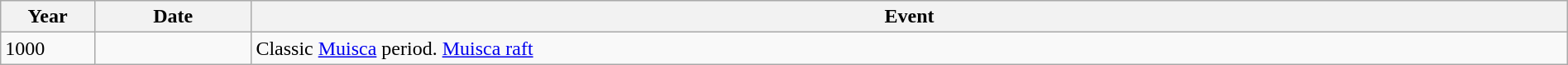<table class="wikitable" style="width:100%;">
<tr>
<th style="width:6%">Year</th>
<th style="width:10%">Date</th>
<th>Event</th>
</tr>
<tr>
<td>1000</td>
<td></td>
<td>Classic <a href='#'>Muisca</a> period. <a href='#'>Muisca raft</a></td>
</tr>
</table>
